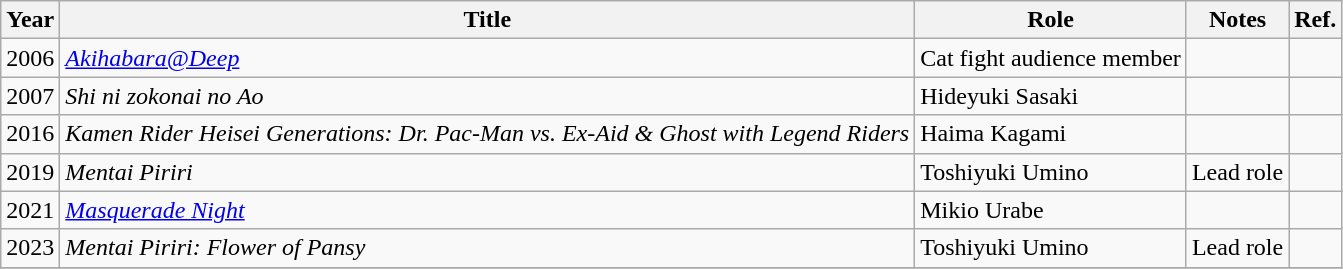<table class="wikitable">
<tr>
<th>Year</th>
<th>Title</th>
<th>Role</th>
<th>Notes</th>
<th>Ref.</th>
</tr>
<tr>
<td>2006</td>
<td><em><a href='#'>Akihabara@Deep</a></em></td>
<td>Cat fight audience member</td>
<td></td>
<td></td>
</tr>
<tr>
<td>2007</td>
<td><em>Shi ni zokonai no Ao</em></td>
<td>Hideyuki Sasaki</td>
<td></td>
<td></td>
</tr>
<tr>
<td>2016</td>
<td><em>Kamen Rider Heisei Generations: Dr. Pac-Man vs. Ex-Aid & Ghost with Legend Riders</em></td>
<td>Haima Kagami</td>
<td></td>
<td></td>
</tr>
<tr>
<td>2019</td>
<td><em>Mentai Piriri</em></td>
<td>Toshiyuki Umino</td>
<td>Lead role</td>
<td></td>
</tr>
<tr>
<td>2021</td>
<td><em><a href='#'>Masquerade Night</a></em></td>
<td>Mikio Urabe</td>
<td></td>
<td></td>
</tr>
<tr>
<td>2023</td>
<td><em>Mentai Piriri: Flower of Pansy</em></td>
<td>Toshiyuki Umino</td>
<td>Lead role</td>
<td></td>
</tr>
<tr>
</tr>
</table>
